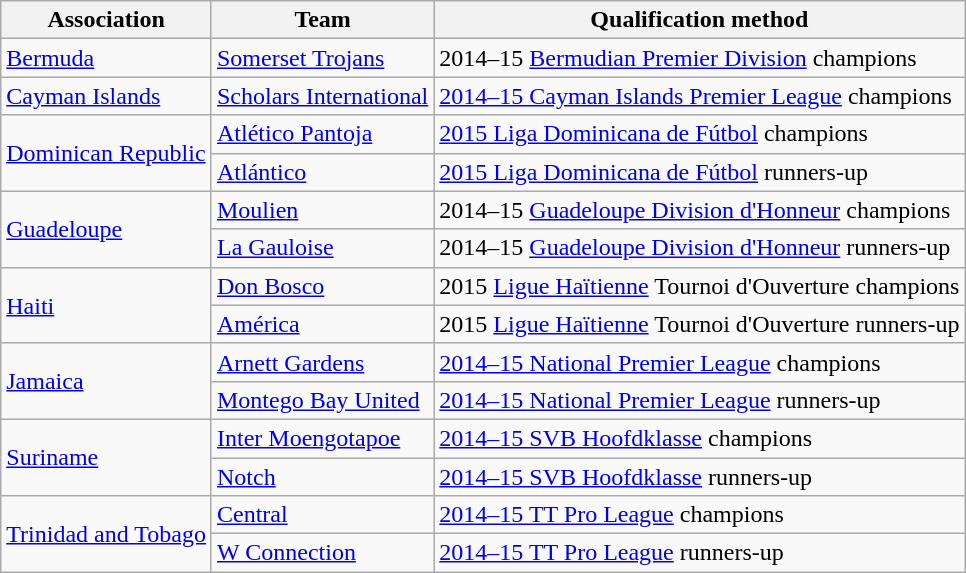<table class="wikitable">
<tr>
<th>Association</th>
<th>Team</th>
<th>Qualification method</th>
</tr>
<tr>
<td> <a href='#'>Bermuda</a></td>
<td><a href='#'>Somerset Trojans</a></td>
<td>2014–15 <a href='#'>Bermudian Premier Division</a> champions</td>
</tr>
<tr>
<td> <a href='#'>Cayman Islands</a></td>
<td><a href='#'>Scholars International</a></td>
<td><a href='#'>2014–15 Cayman Islands Premier League</a> champions</td>
</tr>
<tr>
<td rowspan=2> <a href='#'>Dominican Republic</a></td>
<td><a href='#'>Atlético Pantoja</a></td>
<td><a href='#'>2015 Liga Dominicana de Fútbol</a> champions</td>
</tr>
<tr>
<td><a href='#'>Atlántico</a></td>
<td><a href='#'>2015 Liga Dominicana de Fútbol</a> runners-up</td>
</tr>
<tr>
<td rowspan=2> <a href='#'>Guadeloupe</a></td>
<td><a href='#'>Moulien</a></td>
<td>2014–15 <a href='#'>Guadeloupe Division d'Honneur</a> champions</td>
</tr>
<tr>
<td><a href='#'>La Gauloise</a></td>
<td>2014–15 <a href='#'>Guadeloupe Division d'Honneur</a> runners-up</td>
</tr>
<tr>
<td rowspan=2> <a href='#'>Haiti</a></td>
<td><a href='#'>Don Bosco</a></td>
<td>2015 <a href='#'>Ligue Haïtienne</a> Tournoi d'Ouverture champions</td>
</tr>
<tr>
<td><a href='#'>América</a></td>
<td>2015 <a href='#'>Ligue Haïtienne</a> Tournoi d'Ouverture runners-up</td>
</tr>
<tr>
<td rowspan=2> <a href='#'>Jamaica</a></td>
<td><a href='#'>Arnett Gardens</a></td>
<td><a href='#'>2014–15 National Premier League</a> champions</td>
</tr>
<tr>
<td><a href='#'>Montego Bay United</a></td>
<td><a href='#'>2014–15 National Premier League</a> runners-up</td>
</tr>
<tr>
<td rowspan=2> <a href='#'>Suriname</a></td>
<td><a href='#'>Inter Moengotapoe</a></td>
<td><a href='#'>2014–15 SVB Hoofdklasse</a> champions</td>
</tr>
<tr>
<td><a href='#'>Notch</a></td>
<td><a href='#'>2014–15 SVB Hoofdklasse</a> runners-up</td>
</tr>
<tr>
<td rowspan=2> <a href='#'>Trinidad and Tobago</a></td>
<td><a href='#'>Central</a></td>
<td><a href='#'>2014–15 TT Pro League</a> champions</td>
</tr>
<tr>
<td><a href='#'>W Connection</a></td>
<td><a href='#'>2014–15 TT Pro League</a> runners-up</td>
</tr>
</table>
